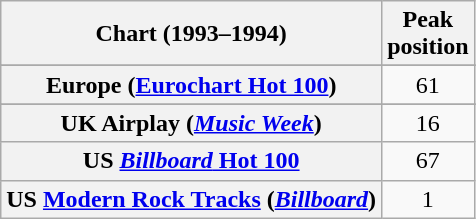<table class="wikitable sortable plainrowheaders" style="text-align:center">
<tr>
<th>Chart (1993–1994)</th>
<th>Peak<br>position</th>
</tr>
<tr>
</tr>
<tr>
</tr>
<tr>
<th scope="row">Europe (<a href='#'>Eurochart Hot 100</a>)</th>
<td>61</td>
</tr>
<tr>
</tr>
<tr>
<th scope="row">UK Airplay (<em><a href='#'>Music Week</a></em>)</th>
<td>16</td>
</tr>
<tr>
<th scope="row">US <a href='#'><em>Billboard</em> Hot 100</a></th>
<td>67</td>
</tr>
<tr>
<th scope="row">US <a href='#'>Modern Rock Tracks</a> (<em><a href='#'>Billboard</a></em>)</th>
<td>1</td>
</tr>
</table>
